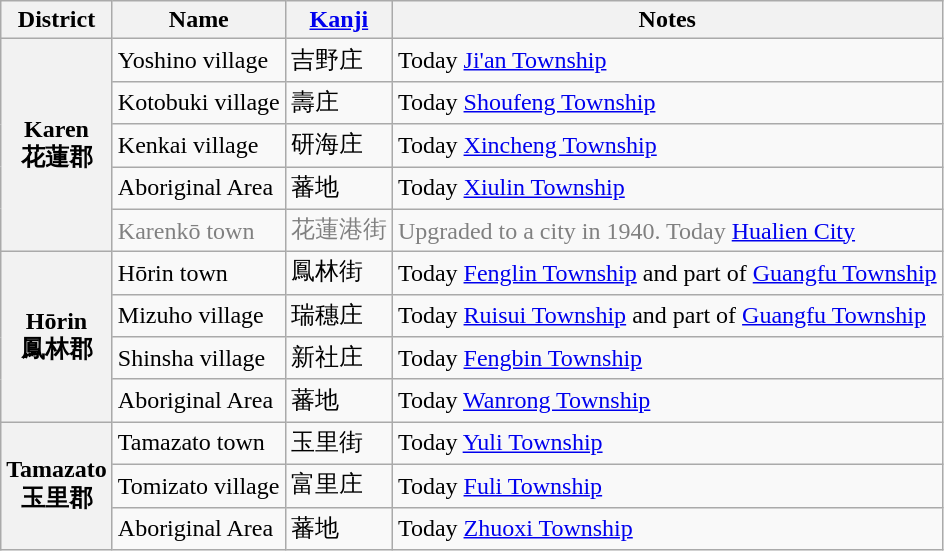<table class=wikitable>
<tr>
<th>District</th>
<th>Name</th>
<th><a href='#'>Kanji</a></th>
<th>Notes</th>
</tr>
<tr>
<th rowspan=5>Karen<br>花蓮郡</th>
<td>Yoshino village</td>
<td>吉野庄</td>
<td>Today <a href='#'>Ji'an Township</a></td>
</tr>
<tr>
<td>Kotobuki village</td>
<td>壽庄</td>
<td>Today <a href='#'>Shoufeng Township</a></td>
</tr>
<tr>
<td>Kenkai village</td>
<td>研海庄</td>
<td>Today <a href='#'>Xincheng Township</a></td>
</tr>
<tr>
<td>Aboriginal Area</td>
<td>蕃地</td>
<td>Today <a href='#'>Xiulin Township</a></td>
</tr>
<tr style="color:grey;">
<td>Karenkō town</td>
<td>花蓮港街</td>
<td>Upgraded to a city in 1940. Today <a href='#'>Hualien City</a></td>
</tr>
<tr>
<th rowspan=4>Hōrin<br>鳳林郡</th>
<td>Hōrin town</td>
<td>鳳林街</td>
<td>Today <a href='#'>Fenglin Township</a> and part of <a href='#'>Guangfu Township</a></td>
</tr>
<tr>
<td>Mizuho village</td>
<td>瑞穗庄</td>
<td>Today <a href='#'>Ruisui Township</a> and part of <a href='#'>Guangfu Township</a></td>
</tr>
<tr>
<td>Shinsha village</td>
<td>新社庄</td>
<td>Today <a href='#'>Fengbin Township</a></td>
</tr>
<tr>
<td>Aboriginal Area</td>
<td>蕃地</td>
<td>Today <a href='#'>Wanrong Township</a></td>
</tr>
<tr>
<th rowspan=3>Tamazato<br>玉里郡</th>
<td>Tamazato town</td>
<td>玉里街</td>
<td>Today <a href='#'>Yuli Township</a></td>
</tr>
<tr>
<td>Tomizato village</td>
<td>富里庄</td>
<td>Today <a href='#'>Fuli Township</a></td>
</tr>
<tr>
<td>Aboriginal Area</td>
<td>蕃地</td>
<td>Today <a href='#'>Zhuoxi Township</a></td>
</tr>
</table>
